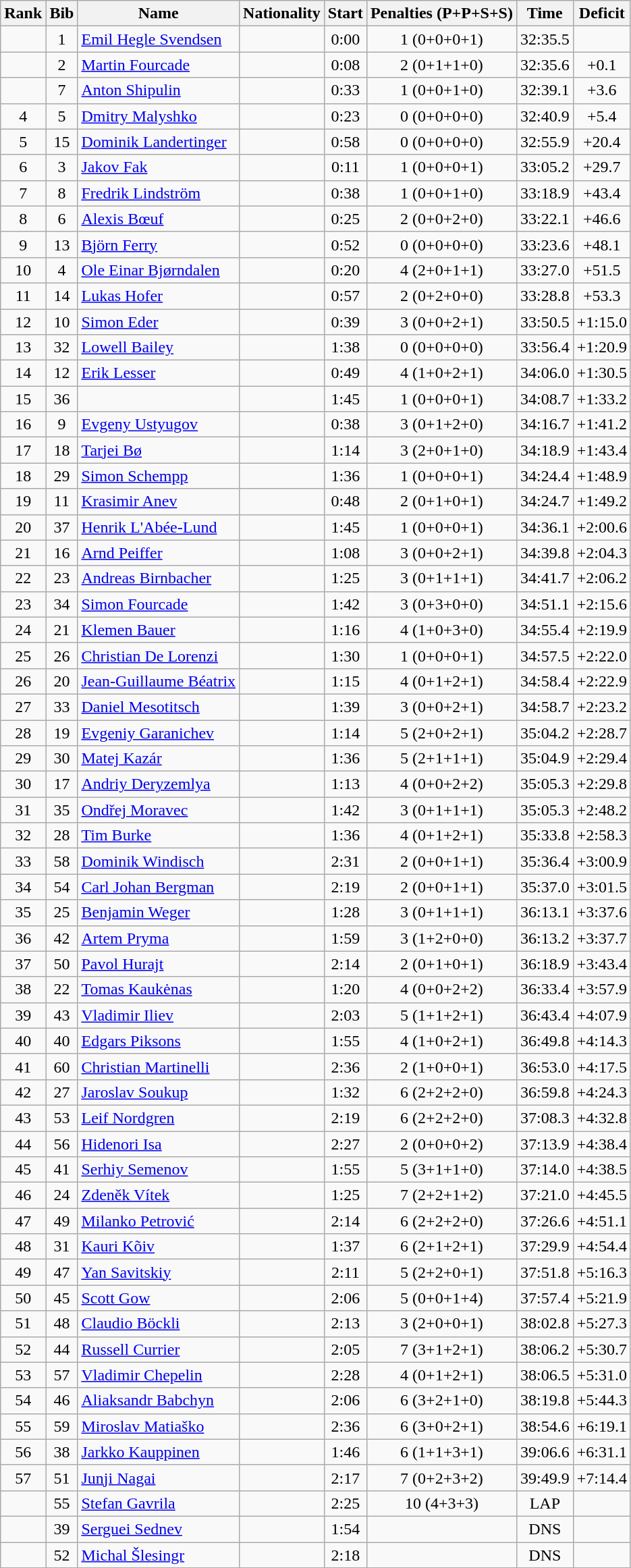<table class="wikitable sortable" style="text-align:center">
<tr>
<th>Rank</th>
<th>Bib</th>
<th>Name</th>
<th>Nationality</th>
<th>Start</th>
<th>Penalties (P+P+S+S)</th>
<th>Time</th>
<th>Deficit</th>
</tr>
<tr>
<td></td>
<td>1</td>
<td align=left><a href='#'>Emil Hegle Svendsen</a></td>
<td align=left></td>
<td>0:00</td>
<td>1 (0+0+0+1)</td>
<td>32:35.5</td>
<td></td>
</tr>
<tr>
<td></td>
<td>2</td>
<td align=left><a href='#'>Martin Fourcade</a></td>
<td align=left></td>
<td>0:08</td>
<td>2 (0+1+1+0)</td>
<td>32:35.6</td>
<td>+0.1</td>
</tr>
<tr>
<td></td>
<td>7</td>
<td align=left><a href='#'>Anton Shipulin</a></td>
<td align=left></td>
<td>0:33</td>
<td>1 (0+0+1+0)</td>
<td>32:39.1</td>
<td>+3.6</td>
</tr>
<tr>
<td>4</td>
<td>5</td>
<td align=left><a href='#'>Dmitry Malyshko</a></td>
<td align=left></td>
<td>0:23</td>
<td>0 (0+0+0+0)</td>
<td>32:40.9</td>
<td>+5.4</td>
</tr>
<tr>
<td>5</td>
<td>15</td>
<td align=left><a href='#'>Dominik Landertinger</a></td>
<td align=left></td>
<td>0:58</td>
<td>0 (0+0+0+0)</td>
<td>32:55.9</td>
<td>+20.4</td>
</tr>
<tr>
<td>6</td>
<td>3</td>
<td align=left><a href='#'>Jakov Fak</a></td>
<td align=left></td>
<td>0:11</td>
<td>1 (0+0+0+1)</td>
<td>33:05.2</td>
<td>+29.7</td>
</tr>
<tr>
<td>7</td>
<td>8</td>
<td align=left><a href='#'>Fredrik Lindström</a></td>
<td align=left></td>
<td>0:38</td>
<td>1 (0+0+1+0)</td>
<td>33:18.9</td>
<td>+43.4</td>
</tr>
<tr>
<td>8</td>
<td>6</td>
<td align=left><a href='#'>Alexis Bœuf</a></td>
<td align=left></td>
<td>0:25</td>
<td>2 (0+0+2+0)</td>
<td>33:22.1</td>
<td>+46.6</td>
</tr>
<tr>
<td>9</td>
<td>13</td>
<td align=left><a href='#'>Björn Ferry</a></td>
<td align=left></td>
<td>0:52</td>
<td>0 (0+0+0+0)</td>
<td>33:23.6</td>
<td>+48.1</td>
</tr>
<tr>
<td>10</td>
<td>4</td>
<td align=left><a href='#'>Ole Einar Bjørndalen</a></td>
<td align=left></td>
<td>0:20</td>
<td>4 (2+0+1+1)</td>
<td>33:27.0</td>
<td>+51.5</td>
</tr>
<tr>
<td>11</td>
<td>14</td>
<td align=left><a href='#'>Lukas Hofer</a></td>
<td align=left></td>
<td>0:57</td>
<td>2 (0+2+0+0)</td>
<td>33:28.8</td>
<td>+53.3</td>
</tr>
<tr>
<td>12</td>
<td>10</td>
<td align=left><a href='#'>Simon Eder</a></td>
<td align=left></td>
<td>0:39</td>
<td>3 (0+0+2+1)</td>
<td>33:50.5</td>
<td>+1:15.0</td>
</tr>
<tr>
<td>13</td>
<td>32</td>
<td align=left><a href='#'>Lowell Bailey</a></td>
<td align=left></td>
<td>1:38</td>
<td>0 (0+0+0+0)</td>
<td>33:56.4</td>
<td>+1:20.9</td>
</tr>
<tr>
<td>14</td>
<td>12</td>
<td align=left><a href='#'>Erik Lesser</a></td>
<td align=left></td>
<td>0:49</td>
<td>4 (1+0+2+1)</td>
<td>34:06.0</td>
<td>+1:30.5</td>
</tr>
<tr>
<td>15</td>
<td>36</td>
<td align=left></td>
<td align=left></td>
<td>1:45</td>
<td>1 (0+0+0+1)</td>
<td>34:08.7</td>
<td>+1:33.2</td>
</tr>
<tr>
<td>16</td>
<td>9</td>
<td align=left><a href='#'>Evgeny Ustyugov</a></td>
<td align=left></td>
<td>0:38</td>
<td>3 (0+1+2+0)</td>
<td>34:16.7</td>
<td>+1:41.2</td>
</tr>
<tr>
<td>17</td>
<td>18</td>
<td align=left><a href='#'>Tarjei Bø</a></td>
<td align=left></td>
<td>1:14</td>
<td>3 (2+0+1+0)</td>
<td>34:18.9</td>
<td>+1:43.4</td>
</tr>
<tr>
<td>18</td>
<td>29</td>
<td align=left><a href='#'>Simon Schempp</a></td>
<td align=left></td>
<td>1:36</td>
<td>1 (0+0+0+1)</td>
<td>34:24.4</td>
<td>+1:48.9</td>
</tr>
<tr>
<td>19</td>
<td>11</td>
<td align=left><a href='#'>Krasimir Anev</a></td>
<td align=left></td>
<td>0:48</td>
<td>2 (0+1+0+1)</td>
<td>34:24.7</td>
<td>+1:49.2</td>
</tr>
<tr>
<td>20</td>
<td>37</td>
<td align=left><a href='#'>Henrik L'Abée-Lund</a></td>
<td align=left></td>
<td>1:45</td>
<td>1 (0+0+0+1)</td>
<td>34:36.1</td>
<td>+2:00.6</td>
</tr>
<tr>
<td>21</td>
<td>16</td>
<td align=left><a href='#'>Arnd Peiffer</a></td>
<td align=left></td>
<td>1:08</td>
<td>3 (0+0+2+1)</td>
<td>34:39.8</td>
<td>+2:04.3</td>
</tr>
<tr>
<td>22</td>
<td>23</td>
<td align=left><a href='#'>Andreas Birnbacher</a></td>
<td align=left></td>
<td>1:25</td>
<td>3 (0+1+1+1)</td>
<td>34:41.7</td>
<td>+2:06.2</td>
</tr>
<tr>
<td>23</td>
<td>34</td>
<td align=left><a href='#'>Simon Fourcade</a></td>
<td align=left></td>
<td>1:42</td>
<td>3 (0+3+0+0)</td>
<td>34:51.1</td>
<td>+2:15.6</td>
</tr>
<tr>
<td>24</td>
<td>21</td>
<td align=left><a href='#'>Klemen Bauer</a></td>
<td align=left></td>
<td>1:16</td>
<td>4 (1+0+3+0)</td>
<td>34:55.4</td>
<td>+2:19.9</td>
</tr>
<tr>
<td>25</td>
<td>26</td>
<td align=left><a href='#'>Christian De Lorenzi</a></td>
<td align=left></td>
<td>1:30</td>
<td>1 (0+0+0+1)</td>
<td>34:57.5</td>
<td>+2:22.0</td>
</tr>
<tr>
<td>26</td>
<td>20</td>
<td align=left><a href='#'>Jean-Guillaume Béatrix</a></td>
<td align=left></td>
<td>1:15</td>
<td>4 (0+1+2+1)</td>
<td>34:58.4</td>
<td>+2:22.9</td>
</tr>
<tr>
<td>27</td>
<td>33</td>
<td align=left><a href='#'>Daniel Mesotitsch</a></td>
<td align=left></td>
<td>1:39</td>
<td>3 (0+0+2+1)</td>
<td>34:58.7</td>
<td>+2:23.2</td>
</tr>
<tr>
<td>28</td>
<td>19</td>
<td align=left><a href='#'>Evgeniy Garanichev</a></td>
<td align=left></td>
<td>1:14</td>
<td>5 (2+0+2+1)</td>
<td>35:04.2</td>
<td>+2:28.7</td>
</tr>
<tr>
<td>29</td>
<td>30</td>
<td align=left><a href='#'>Matej Kazár</a></td>
<td align=left></td>
<td>1:36</td>
<td>5 (2+1+1+1)</td>
<td>35:04.9</td>
<td>+2:29.4</td>
</tr>
<tr>
<td>30</td>
<td>17</td>
<td align=left><a href='#'>Andriy Deryzemlya</a></td>
<td align=left></td>
<td>1:13</td>
<td>4 (0+0+2+2)</td>
<td>35:05.3</td>
<td>+2:29.8</td>
</tr>
<tr>
<td>31</td>
<td>35</td>
<td align=left><a href='#'>Ondřej Moravec</a></td>
<td align=left></td>
<td>1:42</td>
<td>3 (0+1+1+1)</td>
<td>35:05.3</td>
<td>+2:48.2</td>
</tr>
<tr>
<td>32</td>
<td>28</td>
<td align=left><a href='#'>Tim Burke</a></td>
<td align=left></td>
<td>1:36</td>
<td>4 (0+1+2+1)</td>
<td>35:33.8</td>
<td>+2:58.3</td>
</tr>
<tr>
<td>33</td>
<td>58</td>
<td align=left><a href='#'>Dominik Windisch</a></td>
<td align=left></td>
<td>2:31</td>
<td>2 (0+0+1+1)</td>
<td>35:36.4</td>
<td>+3:00.9</td>
</tr>
<tr>
<td>34</td>
<td>54</td>
<td align=left><a href='#'>Carl Johan Bergman</a></td>
<td align=left></td>
<td>2:19</td>
<td>2 (0+0+1+1)</td>
<td>35:37.0</td>
<td>+3:01.5</td>
</tr>
<tr>
<td>35</td>
<td>25</td>
<td align=left><a href='#'>Benjamin Weger</a></td>
<td align=left></td>
<td>1:28</td>
<td>3 (0+1+1+1)</td>
<td>36:13.1</td>
<td>+3:37.6</td>
</tr>
<tr>
<td>36</td>
<td>42</td>
<td align=left><a href='#'>Artem Pryma</a></td>
<td align=left></td>
<td>1:59</td>
<td>3 (1+2+0+0)</td>
<td>36:13.2</td>
<td>+3:37.7</td>
</tr>
<tr>
<td>37</td>
<td>50</td>
<td align=left><a href='#'>Pavol Hurajt</a></td>
<td align=left></td>
<td>2:14</td>
<td>2 (0+1+0+1)</td>
<td>36:18.9</td>
<td>+3:43.4</td>
</tr>
<tr>
<td>38</td>
<td>22</td>
<td align=left><a href='#'>Tomas Kaukėnas</a></td>
<td align=left></td>
<td>1:20</td>
<td>4 (0+0+2+2)</td>
<td>36:33.4</td>
<td>+3:57.9</td>
</tr>
<tr>
<td>39</td>
<td>43</td>
<td align=left><a href='#'>Vladimir Iliev</a></td>
<td align=left></td>
<td>2:03</td>
<td>5 (1+1+2+1)</td>
<td>36:43.4</td>
<td>+4:07.9</td>
</tr>
<tr>
<td>40</td>
<td>40</td>
<td align=left><a href='#'>Edgars Piksons</a></td>
<td align=left></td>
<td>1:55</td>
<td>4 (1+0+2+1)</td>
<td>36:49.8</td>
<td>+4:14.3</td>
</tr>
<tr>
<td>41</td>
<td>60</td>
<td align=left><a href='#'>Christian Martinelli</a></td>
<td align=left></td>
<td>2:36</td>
<td>2 (1+0+0+1)</td>
<td>36:53.0</td>
<td>+4:17.5</td>
</tr>
<tr>
<td>42</td>
<td>27</td>
<td align=left><a href='#'>Jaroslav Soukup</a></td>
<td align=left></td>
<td>1:32</td>
<td>6 (2+2+2+0)</td>
<td>36:59.8</td>
<td>+4:24.3</td>
</tr>
<tr>
<td>43</td>
<td>53</td>
<td align=left><a href='#'>Leif Nordgren</a></td>
<td align=left></td>
<td>2:19</td>
<td>6 (2+2+2+0)</td>
<td>37:08.3</td>
<td>+4:32.8</td>
</tr>
<tr>
<td>44</td>
<td>56</td>
<td align=left><a href='#'>Hidenori Isa</a></td>
<td align=left></td>
<td>2:27</td>
<td>2 (0+0+0+2)</td>
<td>37:13.9</td>
<td>+4:38.4</td>
</tr>
<tr>
<td>45</td>
<td>41</td>
<td align=left><a href='#'>Serhiy Semenov</a></td>
<td align=left></td>
<td>1:55</td>
<td>5 (3+1+1+0)</td>
<td>37:14.0</td>
<td>+4:38.5</td>
</tr>
<tr>
<td>46</td>
<td>24</td>
<td align=left><a href='#'>Zdeněk Vítek</a></td>
<td align=left></td>
<td>1:25</td>
<td>7 (2+2+1+2)</td>
<td>37:21.0</td>
<td>+4:45.5</td>
</tr>
<tr>
<td>47</td>
<td>49</td>
<td align=left><a href='#'>Milanko Petrović</a></td>
<td align=left></td>
<td>2:14</td>
<td>6 (2+2+2+0)</td>
<td>37:26.6</td>
<td>+4:51.1</td>
</tr>
<tr>
<td>48</td>
<td>31</td>
<td align=left><a href='#'>Kauri Kõiv</a></td>
<td align=left></td>
<td>1:37</td>
<td>6 (2+1+2+1)</td>
<td>37:29.9</td>
<td>+4:54.4</td>
</tr>
<tr>
<td>49</td>
<td>47</td>
<td align=left><a href='#'>Yan Savitskiy</a></td>
<td align=left></td>
<td>2:11</td>
<td>5 (2+2+0+1)</td>
<td>37:51.8</td>
<td>+5:16.3</td>
</tr>
<tr>
<td>50</td>
<td>45</td>
<td align=left><a href='#'>Scott Gow</a></td>
<td align=left></td>
<td>2:06</td>
<td>5 (0+0+1+4)</td>
<td>37:57.4</td>
<td>+5:21.9</td>
</tr>
<tr>
<td>51</td>
<td>48</td>
<td align=left><a href='#'>Claudio Böckli</a></td>
<td align=left></td>
<td>2:13</td>
<td>3 (2+0+0+1)</td>
<td>38:02.8</td>
<td>+5:27.3</td>
</tr>
<tr>
<td>52</td>
<td>44</td>
<td align=left><a href='#'>Russell Currier</a></td>
<td align=left></td>
<td>2:05</td>
<td>7 (3+1+2+1)</td>
<td>38:06.2</td>
<td>+5:30.7</td>
</tr>
<tr>
<td>53</td>
<td>57</td>
<td align=left><a href='#'>Vladimir Chepelin</a></td>
<td align=left></td>
<td>2:28</td>
<td>4 (0+1+2+1)</td>
<td>38:06.5</td>
<td>+5:31.0</td>
</tr>
<tr>
<td>54</td>
<td>46</td>
<td align=left><a href='#'>Aliaksandr Babchyn</a></td>
<td align=left></td>
<td>2:06</td>
<td>6 (3+2+1+0)</td>
<td>38:19.8</td>
<td>+5:44.3</td>
</tr>
<tr>
<td>55</td>
<td>59</td>
<td align=left><a href='#'>Miroslav Matiaško</a></td>
<td align=left></td>
<td>2:36</td>
<td>6 (3+0+2+1)</td>
<td>38:54.6</td>
<td>+6:19.1</td>
</tr>
<tr>
<td>56</td>
<td>38</td>
<td align=left><a href='#'>Jarkko Kauppinen</a></td>
<td align=left></td>
<td>1:46</td>
<td>6 (1+1+3+1)</td>
<td>39:06.6</td>
<td>+6:31.1</td>
</tr>
<tr>
<td>57</td>
<td>51</td>
<td align=left><a href='#'>Junji Nagai</a></td>
<td align=left></td>
<td>2:17</td>
<td>7 (0+2+3+2)</td>
<td>39:49.9</td>
<td>+7:14.4</td>
</tr>
<tr>
<td></td>
<td>55</td>
<td align=left><a href='#'>Stefan Gavrila</a></td>
<td align=left></td>
<td>2:25</td>
<td>10 (4+3+3)</td>
<td>LAP</td>
<td></td>
</tr>
<tr>
<td></td>
<td>39</td>
<td align=left><a href='#'>Serguei Sednev</a></td>
<td align=left></td>
<td>1:54</td>
<td></td>
<td>DNS</td>
<td></td>
</tr>
<tr>
<td></td>
<td>52</td>
<td align=left><a href='#'>Michal Šlesingr</a></td>
<td align=left></td>
<td>2:18</td>
<td></td>
<td>DNS</td>
<td></td>
</tr>
</table>
